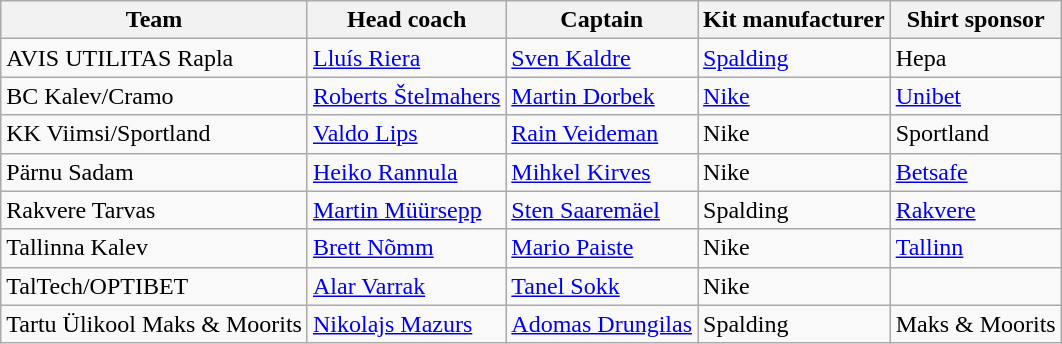<table class="wikitable sortable" style="text-align: left;">
<tr>
<th>Team</th>
<th>Head coach</th>
<th>Captain</th>
<th>Kit manufacturer</th>
<th>Shirt sponsor</th>
</tr>
<tr>
<td>AVIS UTILITAS Rapla</td>
<td> <a href='#'>Lluís Riera</a></td>
<td> <a href='#'>Sven Kaldre</a></td>
<td><a href='#'>Spalding</a></td>
<td>Hepa</td>
</tr>
<tr>
<td>BC Kalev/Cramo</td>
<td> <a href='#'>Roberts Štelmahers</a></td>
<td> <a href='#'>Martin Dorbek</a></td>
<td><a href='#'>Nike</a></td>
<td><a href='#'>Unibet</a></td>
</tr>
<tr>
<td>KK Viimsi/Sportland</td>
<td> <a href='#'>Valdo Lips</a></td>
<td> <a href='#'>Rain Veideman</a></td>
<td>Nike</td>
<td>Sportland</td>
</tr>
<tr>
<td>Pärnu Sadam</td>
<td> <a href='#'>Heiko Rannula</a></td>
<td> <a href='#'>Mihkel Kirves</a></td>
<td>Nike</td>
<td><a href='#'>Betsafe</a></td>
</tr>
<tr>
<td>Rakvere Tarvas</td>
<td> <a href='#'>Martin Müürsepp</a></td>
<td> <a href='#'>Sten Saaremäel</a></td>
<td>Spalding</td>
<td><a href='#'>Rakvere</a></td>
</tr>
<tr>
<td>Tallinna Kalev</td>
<td> <a href='#'>Brett Nõmm</a></td>
<td> <a href='#'>Mario Paiste</a></td>
<td>Nike</td>
<td><a href='#'>Tallinn</a></td>
</tr>
<tr>
<td>TalTech/OPTIBET</td>
<td> <a href='#'>Alar Varrak</a></td>
<td> <a href='#'>Tanel Sokk</a></td>
<td>Nike</td>
<td></td>
</tr>
<tr>
<td>Tartu Ülikool Maks & Moorits</td>
<td> <a href='#'>Nikolajs Mazurs</a></td>
<td> <a href='#'>Adomas Drungilas</a></td>
<td>Spalding</td>
<td>Maks & Moorits</td>
</tr>
</table>
